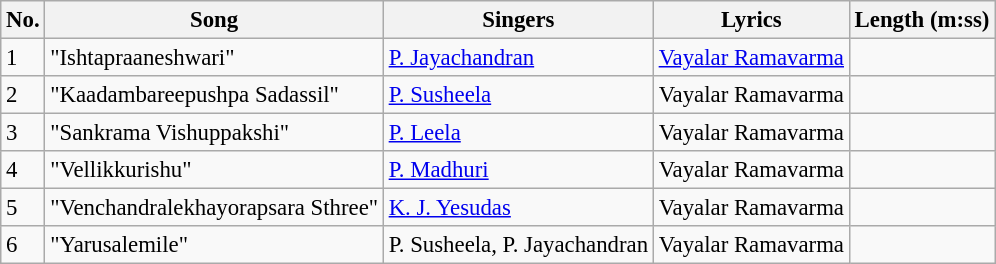<table class="wikitable" style="font-size:95%;">
<tr>
<th>No.</th>
<th>Song</th>
<th>Singers</th>
<th>Lyrics</th>
<th>Length (m:ss)</th>
</tr>
<tr>
<td>1</td>
<td>"Ishtapraaneshwari"</td>
<td><a href='#'>P. Jayachandran</a></td>
<td><a href='#'>Vayalar Ramavarma</a></td>
<td></td>
</tr>
<tr>
<td>2</td>
<td>"Kaadambareepushpa Sadassil"</td>
<td><a href='#'>P. Susheela</a></td>
<td>Vayalar Ramavarma</td>
<td></td>
</tr>
<tr>
<td>3</td>
<td>"Sankrama Vishuppakshi"</td>
<td><a href='#'>P. Leela</a></td>
<td>Vayalar Ramavarma</td>
<td></td>
</tr>
<tr>
<td>4</td>
<td>"Vellikkurishu"</td>
<td><a href='#'>P. Madhuri</a></td>
<td>Vayalar Ramavarma</td>
<td></td>
</tr>
<tr>
<td>5</td>
<td>"Venchandralekhayorapsara Sthree"</td>
<td><a href='#'>K. J. Yesudas</a></td>
<td>Vayalar Ramavarma</td>
<td></td>
</tr>
<tr>
<td>6</td>
<td>"Yarusalemile"</td>
<td>P. Susheela, P. Jayachandran</td>
<td>Vayalar Ramavarma</td>
<td></td>
</tr>
</table>
